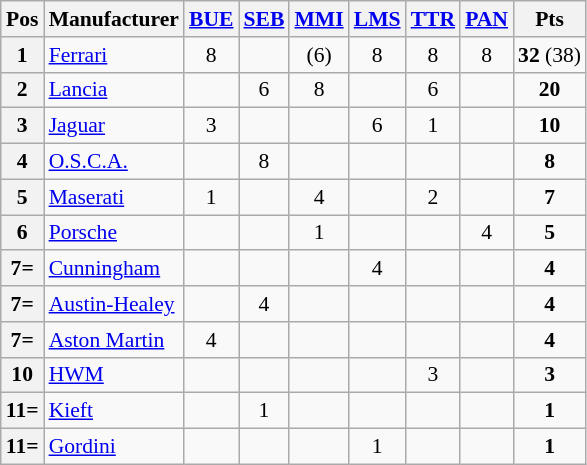<table class="wikitable" style="font-size: 90%;">
<tr>
<th>Pos</th>
<th>Manufacturer</th>
<th> <a href='#'>BUE</a></th>
<th> <a href='#'>SEB</a></th>
<th> <a href='#'>MMI</a></th>
<th> <a href='#'>LMS</a></th>
<th> <a href='#'>TTR</a></th>
<th> <a href='#'>PAN</a></th>
<th>Pts</th>
</tr>
<tr>
<th>1</th>
<td> <a href='#'>Ferrari</a></td>
<td align=center>8</td>
<td></td>
<td align=center>(6)</td>
<td align=center>8</td>
<td align=center>8</td>
<td align=center>8</td>
<td align=center><strong>32</strong> (38)</td>
</tr>
<tr>
<th>2</th>
<td> <a href='#'>Lancia</a></td>
<td></td>
<td align=center>6</td>
<td align=center>8</td>
<td></td>
<td align=center>6</td>
<td></td>
<td align=center><strong>20</strong></td>
</tr>
<tr>
<th>3</th>
<td> <a href='#'>Jaguar</a></td>
<td align=center>3</td>
<td></td>
<td></td>
<td align=center>6</td>
<td align=center>1</td>
<td></td>
<td align=center><strong>10</strong></td>
</tr>
<tr>
<th>4</th>
<td> <a href='#'>O.S.C.A.</a></td>
<td></td>
<td align=center>8</td>
<td></td>
<td></td>
<td></td>
<td></td>
<td align=center><strong>8</strong></td>
</tr>
<tr>
<th>5</th>
<td> <a href='#'>Maserati</a></td>
<td align=center>1</td>
<td></td>
<td align=center>4</td>
<td></td>
<td align=center>2</td>
<td></td>
<td align=center><strong>7</strong></td>
</tr>
<tr>
<th>6</th>
<td> <a href='#'>Porsche</a></td>
<td></td>
<td></td>
<td align=center>1</td>
<td></td>
<td></td>
<td align=center>4</td>
<td align=center><strong>5</strong></td>
</tr>
<tr>
<th>7=</th>
<td> <a href='#'>Cunningham</a></td>
<td></td>
<td></td>
<td></td>
<td align=center>4</td>
<td></td>
<td></td>
<td align=center><strong>4</strong></td>
</tr>
<tr>
<th>7=</th>
<td> <a href='#'>Austin-Healey</a></td>
<td></td>
<td align=center>4</td>
<td></td>
<td></td>
<td></td>
<td></td>
<td align=center><strong>4</strong></td>
</tr>
<tr>
<th>7=</th>
<td> <a href='#'>Aston Martin</a></td>
<td align=center>4</td>
<td></td>
<td></td>
<td></td>
<td></td>
<td></td>
<td align=center><strong>4</strong></td>
</tr>
<tr>
<th>10</th>
<td> <a href='#'>HWM</a></td>
<td></td>
<td></td>
<td></td>
<td></td>
<td align=center>3</td>
<td></td>
<td align=center><strong>3</strong></td>
</tr>
<tr>
<th>11=</th>
<td> <a href='#'>Kieft</a></td>
<td></td>
<td align=center>1</td>
<td></td>
<td></td>
<td></td>
<td></td>
<td align=center><strong>1</strong></td>
</tr>
<tr>
<th>11=</th>
<td> <a href='#'>Gordini</a></td>
<td></td>
<td></td>
<td></td>
<td align=center>1</td>
<td></td>
<td></td>
<td align=center><strong>1</strong></td>
</tr>
</table>
